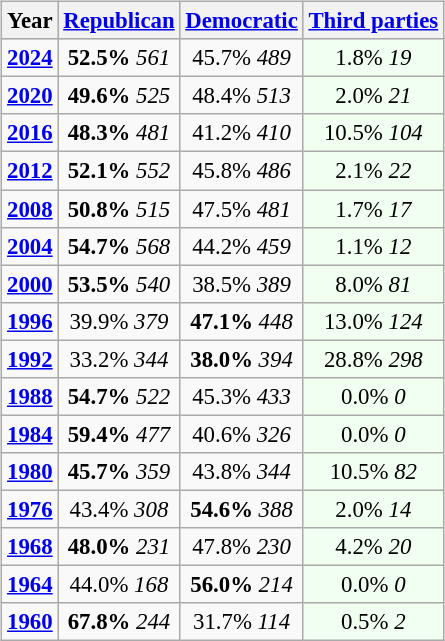<table class="wikitable" style="float:right; font-size:95%;">
<tr bgcolor=lightgrey>
<th>Year</th>
<th><a href='#'>Republican</a></th>
<th><a href='#'>Democratic</a></th>
<th><a href='#'>Third parties</a></th>
</tr>
<tr>
<td style="text-align:center;" ><strong><a href='#'>2024</a></strong></td>
<td style="text-align:center;" ><strong>52.5%</strong> <em>561</em></td>
<td style="text-align:center;" >45.7% <em>489</em></td>
<td style="text-align:center; background:honeyDew;">1.8% <em>19</em></td>
</tr>
<tr>
<td style="text-align:center;" ><strong><a href='#'>2020</a></strong></td>
<td style="text-align:center;" ><strong>49.6%</strong> <em>525</em></td>
<td style="text-align:center;" >48.4% <em>513</em></td>
<td style="text-align:center; background:honeyDew;">2.0% <em>21</em></td>
</tr>
<tr>
<td style="text-align:center;" ><strong><a href='#'>2016</a></strong></td>
<td style="text-align:center;" ><strong>48.3%</strong> <em>481</em></td>
<td style="text-align:center;" >41.2% <em>410</em></td>
<td style="text-align:center; background:honeyDew;">10.5% <em>104</em></td>
</tr>
<tr>
<td style="text-align:center;" ><strong><a href='#'>2012</a></strong></td>
<td style="text-align:center;" ><strong>52.1%</strong> <em>552</em></td>
<td style="text-align:center;" >45.8% <em>486</em></td>
<td style="text-align:center; background:honeyDew;">2.1% <em>22</em></td>
</tr>
<tr>
<td style="text-align:center;" ><strong><a href='#'>2008</a></strong></td>
<td style="text-align:center;" ><strong>50.8%</strong> <em>515</em></td>
<td style="text-align:center;" >47.5% <em>481</em></td>
<td style="text-align:center; background:honeyDew;">1.7% <em>17</em></td>
</tr>
<tr>
<td style="text-align:center;" ><strong><a href='#'>2004</a></strong></td>
<td style="text-align:center;" ><strong>54.7%</strong> <em>568</em></td>
<td style="text-align:center;" >44.2% <em>459</em></td>
<td style="text-align:center; background:honeyDew;">1.1% <em>12</em></td>
</tr>
<tr>
<td style="text-align:center;" ><strong><a href='#'>2000</a></strong></td>
<td style="text-align:center;" ><strong>53.5%</strong> <em>540</em></td>
<td style="text-align:center;" >38.5% <em>389</em></td>
<td style="text-align:center; background:honeyDew;">8.0% <em>81</em></td>
</tr>
<tr>
<td style="text-align:center;" ><strong><a href='#'>1996</a></strong></td>
<td style="text-align:center;" >39.9% <em>379</em></td>
<td style="text-align:center;" ><strong>47.1%</strong> <em>448</em></td>
<td style="text-align:center; background:honeyDew;">13.0% <em>124</em></td>
</tr>
<tr>
<td style="text-align:center;" ><strong><a href='#'>1992</a></strong></td>
<td style="text-align:center;" >33.2% <em>344</em></td>
<td style="text-align:center;" ><strong>38.0%</strong> <em>394</em></td>
<td style="text-align:center; background:honeyDew;">28.8% <em>298</em></td>
</tr>
<tr>
<td style="text-align:center;" ><strong><a href='#'>1988</a></strong></td>
<td style="text-align:center;" ><strong>54.7%</strong> <em>522</em></td>
<td style="text-align:center;" >45.3% <em>433</em></td>
<td style="text-align:center; background:honeyDew;">0.0% <em>0</em></td>
</tr>
<tr>
<td style="text-align:center;" ><strong><a href='#'>1984</a></strong></td>
<td style="text-align:center;" ><strong>59.4%</strong> <em>477</em></td>
<td style="text-align:center;" >40.6% <em>326</em></td>
<td style="text-align:center; background:honeyDew;">0.0% <em>0</em></td>
</tr>
<tr>
<td style="text-align:center;" ><strong><a href='#'>1980</a></strong></td>
<td style="text-align:center;" ><strong>45.7%</strong> <em>359</em></td>
<td style="text-align:center;" >43.8% <em>344</em></td>
<td style="text-align:center; background:honeyDew;">10.5% <em>82</em></td>
</tr>
<tr>
<td style="text-align:center;" ><strong><a href='#'>1976</a></strong></td>
<td style="text-align:center;" >43.4% <em>308</em></td>
<td style="text-align:center;" ><strong>54.6%</strong> <em>388</em></td>
<td style="text-align:center; background:honeyDew;">2.0% <em>14</em></td>
</tr>
<tr>
<td style="text-align:center;" ><strong><a href='#'>1968</a></strong></td>
<td style="text-align:center;" ><strong>48.0%</strong> <em>231</em></td>
<td style="text-align:center;" >47.8% <em>230</em></td>
<td style="text-align:center; background:honeyDew;">4.2% <em>20</em></td>
</tr>
<tr>
<td style="text-align:center;" ><strong><a href='#'>1964</a></strong></td>
<td style="text-align:center;" >44.0% <em>168</em></td>
<td style="text-align:center;" ><strong>56.0%</strong> <em>214</em></td>
<td style="text-align:center; background:honeyDew;">0.0% <em>0</em></td>
</tr>
<tr>
<td style="text-align:center;" ><strong><a href='#'>1960</a></strong></td>
<td style="text-align:center;" ><strong>67.8%</strong> <em>244</em></td>
<td style="text-align:center;" >31.7% <em>114</em></td>
<td style="text-align:center; background:honeyDew;">0.5% <em>2</em></td>
</tr>
</table>
